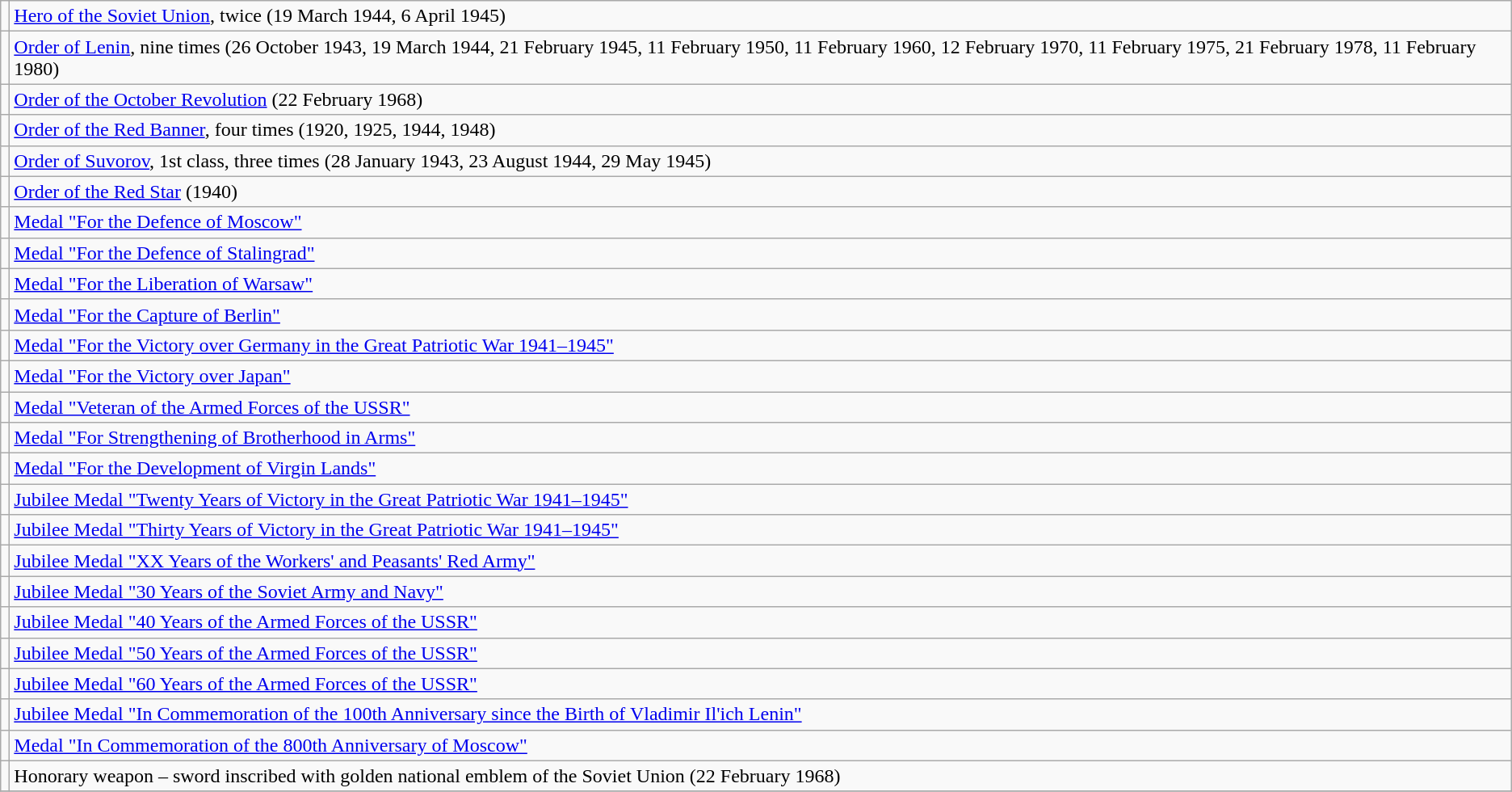<table class="wikitable">
<tr>
<td> </td>
<td><a href='#'>Hero of the Soviet Union</a>, twice (19 March 1944, 6 April 1945)</td>
</tr>
<tr>
<td></td>
<td><a href='#'>Order of Lenin</a>, nine times (26 October 1943, 19 March 1944, 21 February 1945, 11 February 1950, 11 February 1960, 12 February 1970, 11 February 1975, 21 February 1978, 11 February 1980)</td>
</tr>
<tr>
<td></td>
<td><a href='#'>Order of the October Revolution</a> (22 February 1968)</td>
</tr>
<tr>
<td></td>
<td><a href='#'>Order of the Red Banner</a>, four times (1920, 1925, 1944, 1948)</td>
</tr>
<tr>
<td></td>
<td><a href='#'>Order of Suvorov</a>, 1st class, three times (28 January 1943, 23 August 1944, 29 May 1945)</td>
</tr>
<tr>
<td></td>
<td><a href='#'>Order of the Red Star</a> (1940)</td>
</tr>
<tr>
<td></td>
<td><a href='#'>Medal "For the Defence of Moscow"</a></td>
</tr>
<tr>
<td></td>
<td><a href='#'>Medal "For the Defence of Stalingrad"</a></td>
</tr>
<tr>
<td></td>
<td><a href='#'>Medal "For the Liberation of Warsaw"</a></td>
</tr>
<tr>
<td></td>
<td><a href='#'>Medal "For the Capture of Berlin"</a></td>
</tr>
<tr>
<td></td>
<td><a href='#'>Medal "For the Victory over Germany in the Great Patriotic War 1941–1945"</a></td>
</tr>
<tr>
<td></td>
<td><a href='#'>Medal "For the Victory over Japan"</a></td>
</tr>
<tr>
<td></td>
<td><a href='#'>Medal "Veteran of the Armed Forces of the USSR"</a></td>
</tr>
<tr>
<td></td>
<td><a href='#'>Medal "For Strengthening of Brotherhood in Arms"</a></td>
</tr>
<tr>
<td></td>
<td><a href='#'>Medal "For the Development of Virgin Lands"</a></td>
</tr>
<tr>
<td></td>
<td><a href='#'>Jubilee Medal "Twenty Years of Victory in the Great Patriotic War 1941–1945"</a></td>
</tr>
<tr>
<td></td>
<td><a href='#'>Jubilee Medal "Thirty Years of Victory in the Great Patriotic War 1941–1945"</a></td>
</tr>
<tr>
<td></td>
<td><a href='#'>Jubilee Medal "XX Years of the Workers' and Peasants' Red Army"</a></td>
</tr>
<tr>
<td></td>
<td><a href='#'>Jubilee Medal "30 Years of the Soviet Army and Navy"</a></td>
</tr>
<tr>
<td></td>
<td><a href='#'>Jubilee Medal "40 Years of the Armed Forces of the USSR"</a></td>
</tr>
<tr>
<td></td>
<td><a href='#'>Jubilee Medal "50 Years of the Armed Forces of the USSR"</a></td>
</tr>
<tr>
<td></td>
<td><a href='#'>Jubilee Medal "60 Years of the Armed Forces of the USSR"</a></td>
</tr>
<tr>
<td></td>
<td><a href='#'>Jubilee Medal "In Commemoration of the 100th Anniversary since the Birth of Vladimir Il'ich Lenin"</a></td>
</tr>
<tr>
<td></td>
<td><a href='#'>Medal "In Commemoration of the 800th Anniversary of Moscow"</a></td>
</tr>
<tr>
<td></td>
<td>Honorary weapon – sword inscribed with golden national emblem of the Soviet Union (22 February 1968)</td>
</tr>
<tr>
</tr>
</table>
